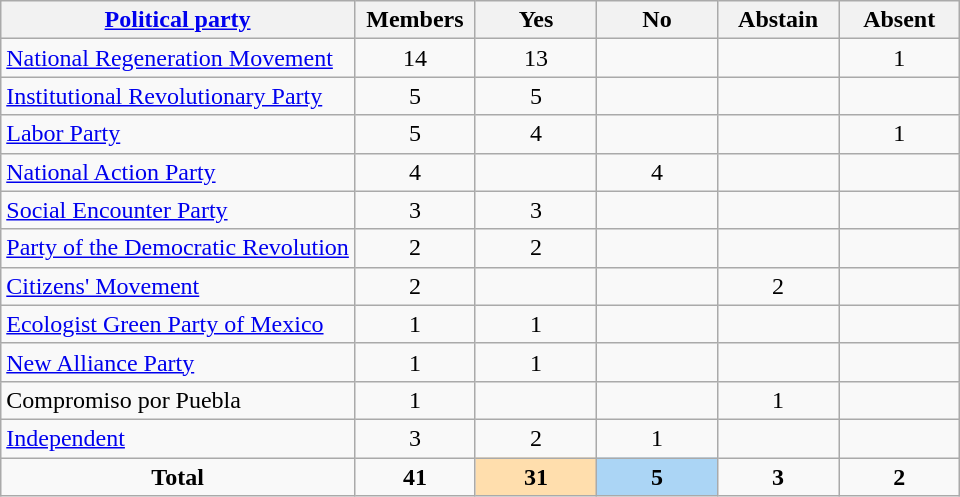<table class="wikitable">
<tr>
<th><a href='#'>Political party</a></th>
<th style="width:55pt;">Members</th>
<th style="width:55pt;">Yes</th>
<th style="width:55pt;">No</th>
<th style="width:55pt;">Abstain</th>
<th style="width:55pt;">Absent</th>
</tr>
<tr>
<td align="left"> <a href='#'>National Regeneration Movement</a></td>
<td style="text-align:center;">14</td>
<td style="text-align:center;">13</td>
<td style="text-align:center;"></td>
<td style="text-align:center;"></td>
<td style="text-align:center;">1</td>
</tr>
<tr>
<td align="left"> <a href='#'>Institutional Revolutionary Party</a></td>
<td style="text-align:center;">5</td>
<td style="text-align:center;">5</td>
<td style="text-align:center;"></td>
<td style="text-align:center;"></td>
<td style="text-align:center;"></td>
</tr>
<tr>
<td align="left"> <a href='#'>Labor Party</a></td>
<td style="text-align:center;">5</td>
<td style="text-align:center;">4</td>
<td style="text-align:center;"></td>
<td style="text-align:center;"></td>
<td style="text-align:center;">1</td>
</tr>
<tr>
<td align="left"> <a href='#'>National Action Party</a></td>
<td style="text-align:center;">4</td>
<td style="text-align:center;"></td>
<td style="text-align:center;">4</td>
<td style="text-align:center;"></td>
<td style="text-align:center;"></td>
</tr>
<tr>
<td align="left"> <a href='#'>Social Encounter Party</a></td>
<td style="text-align:center;">3</td>
<td style="text-align:center;">3</td>
<td style="text-align:center;"></td>
<td style="text-align:center;"></td>
<td style="text-align:center;"></td>
</tr>
<tr>
<td align="left"> <a href='#'>Party of the Democratic Revolution</a></td>
<td style="text-align:center;">2</td>
<td style="text-align:center;">2</td>
<td style="text-align:center;"></td>
<td style="text-align:center;"></td>
<td style="text-align:center;"></td>
</tr>
<tr>
<td align="left"> <a href='#'>Citizens' Movement</a></td>
<td style="text-align:center;">2</td>
<td style="text-align:center;"></td>
<td style="text-align:center;"></td>
<td style="text-align:center;">2</td>
<td style="text-align:center;"></td>
</tr>
<tr>
<td align="left"> <a href='#'>Ecologist Green Party of Mexico</a></td>
<td style="text-align:center;">1</td>
<td style="text-align:center;">1</td>
<td style="text-align:center;"></td>
<td style="text-align:center;"></td>
<td style="text-align:center;"></td>
</tr>
<tr>
<td align="left"> <a href='#'>New Alliance Party</a></td>
<td style="text-align:center;">1</td>
<td style="text-align:center;">1</td>
<td style="text-align:center;"></td>
<td style="text-align:center;"></td>
<td style="text-align:center;"></td>
</tr>
<tr>
<td align="left"> Compromiso por Puebla</td>
<td style="text-align:center;">1</td>
<td style="text-align:center;"></td>
<td style="text-align:center;"></td>
<td style="text-align:center;">1</td>
<td style="text-align:center;"></td>
</tr>
<tr>
<td align="left"> <a href='#'>Independent</a></td>
<td style="text-align:center;">3</td>
<td style="text-align:center;">2</td>
<td style="text-align:center;">1</td>
<td style="text-align:center;"></td>
<td style="text-align:center;"></td>
</tr>
<tr style="text-align:center;">
<td><strong>Total</strong></td>
<td><strong>41</strong></td>
<td style="background:#ffdead;"><strong>31</strong></td>
<td style="background:#abd5f5;"><strong>5</strong></td>
<td><strong>3</strong></td>
<td><strong>2</strong></td>
</tr>
</table>
